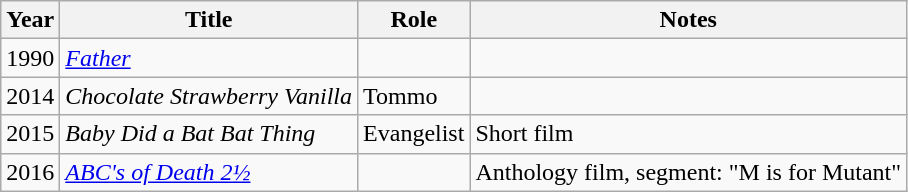<table class=wikitable>
<tr>
<th>Year</th>
<th>Title</th>
<th>Role</th>
<th>Notes</th>
</tr>
<tr>
<td>1990</td>
<td><em><a href='#'>Father</a></em></td>
<td></td>
<td></td>
</tr>
<tr>
<td>2014</td>
<td><em>Chocolate Strawberry Vanilla</em></td>
<td>Tommo</td>
<td></td>
</tr>
<tr>
<td>2015</td>
<td><em>Baby Did a Bat Bat Thing</em></td>
<td>Evangelist</td>
<td>Short film</td>
</tr>
<tr>
<td>2016</td>
<td><em><a href='#'>ABC's of Death 2½</a></em></td>
<td></td>
<td>Anthology film, segment: "M is for Mutant"</td>
</tr>
</table>
